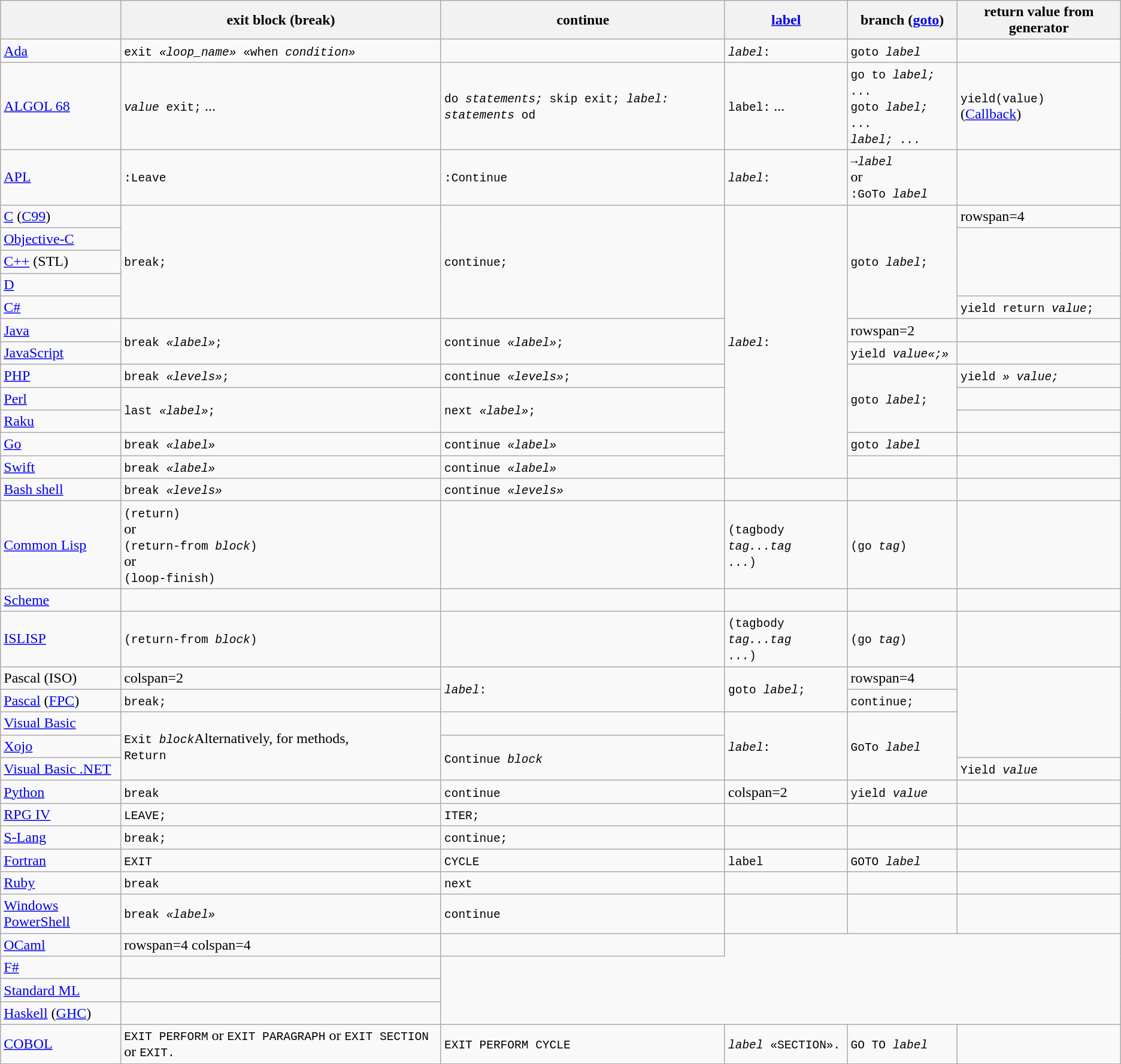<table class="wikitable sortable">
<tr>
<th></th>
<th>exit block (break)</th>
<th>continue</th>
<th><a href='#'>label</a></th>
<th>branch (<a href='#'>goto</a>)</th>
<th>return value from generator</th>
</tr>
<tr>
<td><a href='#'>Ada</a></td>
<td><code>exit <em>«loop_name»</em> «when <em>condition»</em></code></td>
<td></td>
<td><code><em>label</em>:</code></td>
<td><code>goto <em>label</em></code></td>
<td></td>
</tr>
<tr>
<td><a href='#'>ALGOL 68</a></td>
<td><code><em>value</em> exit;</code> ...</td>
<td><code>do <em>statements;</em> skip exit; <em>label: statements</em> od</code></td>
<td><code>label:</code> ...</td>
<td><code>go to <em>label; ...</em><br>goto <em>label; ...<br>label; ...</em></code></td>
<td><code>yield(value)</code><br>(<a href='#'>Callback</a>)</td>
</tr>
<tr>
<td><a href='#'>APL</a></td>
<td><code>:Leave</code></td>
<td><code>:Continue</code></td>
<td><code><em>label</em>:</code></td>
<td><code>→<em>label</em></code><br>or<br><code>:GoTo <em>label</em></code></td>
<td></td>
</tr>
<tr>
<td><a href='#'>C</a> (<a href='#'>C99</a>)</td>
<td rowspan=5><code>break;</code></td>
<td rowspan=5><code>continue;</code></td>
<td rowspan=12><code><em>label</em>:</code></td>
<td rowspan=5><code>goto <em>label</em>;</code></td>
<td>rowspan=4 </td>
</tr>
<tr>
<td><a href='#'>Objective-C</a></td>
</tr>
<tr>
<td><a href='#'>C++</a> (STL)</td>
</tr>
<tr>
<td><a href='#'>D</a></td>
</tr>
<tr>
<td><a href='#'>C#</a></td>
<td><code>yield return <em>value</em>;</code></td>
</tr>
<tr>
<td><a href='#'>Java</a></td>
<td rowspan=2><code>break <em>«label»</em>;</code></td>
<td rowspan=2><code>continue <em>«label»</em>;</code></td>
<td>rowspan=2 </td>
<td></td>
</tr>
<tr>
<td><a href='#'>JavaScript</a></td>
<td><code>yield <em>value«;»</em></code></td>
</tr>
<tr>
<td><a href='#'>PHP</a></td>
<td><code>break <em>«levels»</em>;</code></td>
<td><code>continue <em>«levels»</em>;</code></td>
<td rowspan=3><code>goto <em>label</em>;</code></td>
<td><code>yield <em>» value;</em></code></td>
</tr>
<tr>
<td><a href='#'>Perl</a></td>
<td rowspan=2><code>last <em>«label»</em>;</code></td>
<td rowspan=2><code>next <em>«label»</em>;</code></td>
<td></td>
</tr>
<tr>
<td><a href='#'>Raku</a></td>
<td></td>
</tr>
<tr>
<td><a href='#'>Go</a></td>
<td><code>break <em>«label»</em></code></td>
<td><code>continue <em>«label»</em></code></td>
<td><code>goto <em>label</em></code></td>
<td></td>
</tr>
<tr>
<td><a href='#'>Swift</a></td>
<td><code>break <em>«label»</em></code></td>
<td><code>continue <em>«label»</em></code></td>
<td></td>
<td></td>
</tr>
<tr>
<td><a href='#'>Bash shell</a></td>
<td><code>break <em>«levels»</em></code></td>
<td><code>continue <em>«levels»</em></code></td>
<td></td>
<td></td>
<td></td>
</tr>
<tr>
<td><a href='#'>Common Lisp</a></td>
<td><code>(return)</code><br>or<br><code>(return-from <em>block</em>)</code><br>or<br><code>(loop-finish)</code></td>
<td></td>
<td><code>(tagbody <em>tag</em><em>...</em><em>tag</em><br><em>...</em>)</code></td>
<td><code>(go <em>tag</em>)</code></td>
<td></td>
</tr>
<tr>
<td><a href='#'>Scheme</a></td>
<td></td>
<td></td>
<td></td>
<td></td>
<td></td>
</tr>
<tr>
<td><a href='#'>ISLISP</a></td>
<td><code>(return-from <em>block</em>)</code></td>
<td></td>
<td><code>(tagbody <em>tag</em><em>...</em><em>tag</em><br><em>...</em>)</code></td>
<td><code>(go <em>tag</em>)</code></td>
<td></td>
</tr>
<tr>
<td>Pascal (ISO)</td>
<td>colspan=2 </td>
<td rowspan=2><code><em>label</em>:</code></td>
<td rowspan=2><code>goto <em>label</em>;</code></td>
<td>rowspan=4 </td>
</tr>
<tr>
<td><a href='#'>Pascal</a> (<a href='#'>FPC</a>)</td>
<td><code>break;</code></td>
<td><code>continue;</code></td>
</tr>
<tr>
<td><a href='#'>Visual Basic</a></td>
<td rowspan=3><code>Exit <em>block</em></code>Alternatively, for methods,<br><code>Return</code></td>
<td></td>
<td rowspan=3><code><em>label</em>:</code></td>
<td rowspan=3><code>GoTo <em>label</em></code></td>
</tr>
<tr>
<td><a href='#'>Xojo</a></td>
<td rowspan=2><code>Continue <em>block</em></code></td>
</tr>
<tr>
<td><a href='#'>Visual Basic .NET</a></td>
<td><code>Yield <em>value</em></code></td>
</tr>
<tr>
<td><a href='#'>Python</a></td>
<td><code>break</code></td>
<td><code>continue</code></td>
<td>colspan=2 </td>
<td><code>yield <em>value</em></code></td>
</tr>
<tr>
<td><a href='#'>RPG IV</a></td>
<td><code>LEAVE;</code></td>
<td><code>ITER;</code></td>
<td></td>
<td></td>
<td></td>
</tr>
<tr>
<td><a href='#'>S-Lang</a></td>
<td><code>break;</code></td>
<td><code>continue;</code></td>
<td></td>
<td></td>
<td></td>
</tr>
<tr>
<td><a href='#'>Fortran</a></td>
<td><code>EXIT</code></td>
<td><code>CYCLE</code></td>
<td><code>label</code></td>
<td><code>GOTO <em>label</em></code></td>
<td></td>
</tr>
<tr>
<td><a href='#'>Ruby</a></td>
<td><code>break</code></td>
<td><code>next</code></td>
<td></td>
<td></td>
<td></td>
</tr>
<tr>
<td><a href='#'>Windows PowerShell</a></td>
<td><code>break <em>«label»</em></code></td>
<td><code>continue</code></td>
<td></td>
<td></td>
<td></td>
</tr>
<tr>
<td><a href='#'>OCaml</a></td>
<td>rowspan=4 colspan=4 </td>
<td></td>
</tr>
<tr>
<td><a href='#'>F#</a></td>
<td></td>
</tr>
<tr>
<td><a href='#'>Standard ML</a></td>
<td></td>
</tr>
<tr>
<td><a href='#'>Haskell</a> (<a href='#'>GHC</a>)</td>
<td></td>
</tr>
<tr>
<td><a href='#'>COBOL</a></td>
<td><code>EXIT PERFORM</code> or <code>EXIT PARAGRAPH</code> or <code>EXIT SECTION</code> or <code>EXIT.</code></td>
<td><code>EXIT PERFORM CYCLE</code></td>
<td><code><em>label</em> «SECTION».</code></td>
<td><code>GO TO <em>label</em></code></td>
<td></td>
</tr>
</table>
